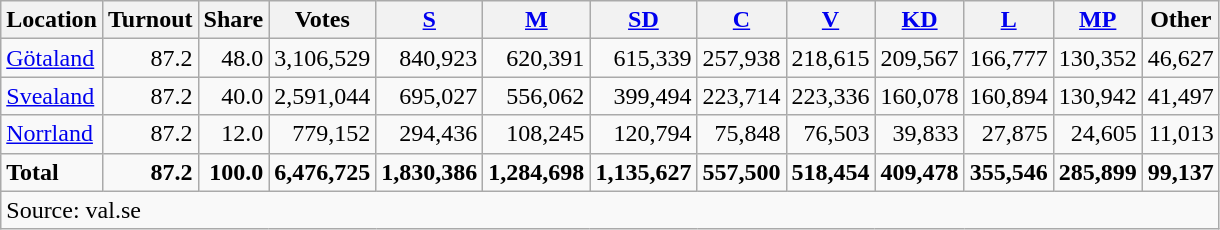<table class="wikitable sortable" style=text-align:right>
<tr>
<th>Location</th>
<th>Turnout</th>
<th>Share</th>
<th>Votes</th>
<th><a href='#'>S</a></th>
<th><a href='#'>M</a></th>
<th><a href='#'>SD</a></th>
<th><a href='#'>C</a></th>
<th><a href='#'>V</a></th>
<th><a href='#'>KD</a></th>
<th><a href='#'>L</a></th>
<th><a href='#'>MP</a></th>
<th>Other</th>
</tr>
<tr>
<td align=left><a href='#'>Götaland</a></td>
<td>87.2</td>
<td>48.0</td>
<td>3,106,529</td>
<td>840,923</td>
<td>620,391</td>
<td>615,339</td>
<td>257,938</td>
<td>218,615</td>
<td>209,567</td>
<td>166,777</td>
<td>130,352</td>
<td>46,627</td>
</tr>
<tr>
<td align=left><a href='#'>Svealand</a></td>
<td>87.2</td>
<td>40.0</td>
<td>2,591,044</td>
<td>695,027</td>
<td>556,062</td>
<td>399,494</td>
<td>223,714</td>
<td>223,336</td>
<td>160,078</td>
<td>160,894</td>
<td>130,942</td>
<td>41,497</td>
</tr>
<tr>
<td align=left><a href='#'>Norrland</a></td>
<td>87.2</td>
<td>12.0</td>
<td>779,152</td>
<td>294,436</td>
<td>108,245</td>
<td>120,794</td>
<td>75,848</td>
<td>76,503</td>
<td>39,833</td>
<td>27,875</td>
<td>24,605</td>
<td>11,013</td>
</tr>
<tr>
<td align=left><strong>Total</strong></td>
<td><strong>87.2</strong></td>
<td><strong>100.0</strong></td>
<td><strong>6,476,725</strong></td>
<td><strong>1,830,386</strong></td>
<td><strong>1,284,698</strong></td>
<td><strong>1,135,627</strong></td>
<td><strong>557,500</strong></td>
<td><strong>518,454</strong></td>
<td><strong>409,478</strong></td>
<td><strong>355,546</strong></td>
<td><strong>285,899</strong></td>
<td><strong>99,137</strong></td>
</tr>
<tr>
<td align=left colspan=13>Source: val.se </td>
</tr>
</table>
